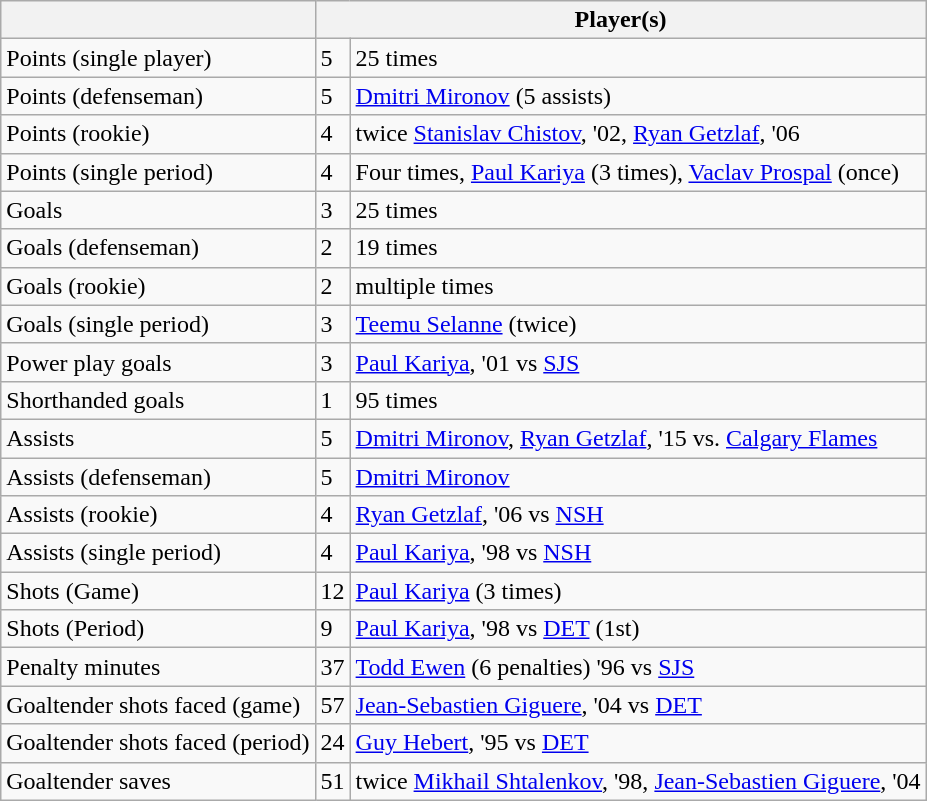<table class="wikitable">
<tr>
<th></th>
<th colspan="2">Player(s)</th>
</tr>
<tr>
<td>Points (single player)</td>
<td>5</td>
<td>25 times</td>
</tr>
<tr>
<td>Points (defenseman)</td>
<td>5</td>
<td><a href='#'>Dmitri Mironov</a> (5 assists)</td>
</tr>
<tr>
<td>Points (rookie)</td>
<td>4</td>
<td>twice <a href='#'>Stanislav Chistov</a>, '02, <a href='#'>Ryan Getzlaf</a>, '06</td>
</tr>
<tr>
<td>Points (single period)</td>
<td>4</td>
<td>Four times, <a href='#'>Paul Kariya</a> (3 times), <a href='#'>Vaclav Prospal</a> (once)</td>
</tr>
<tr>
<td>Goals</td>
<td>3</td>
<td>25 times</td>
</tr>
<tr>
<td>Goals (defenseman)</td>
<td>2</td>
<td>19 times</td>
</tr>
<tr>
<td>Goals (rookie)</td>
<td>2</td>
<td>multiple times</td>
</tr>
<tr>
<td>Goals (single period)</td>
<td>3</td>
<td><a href='#'>Teemu Selanne</a> (twice)</td>
</tr>
<tr>
<td>Power play goals</td>
<td>3</td>
<td><a href='#'>Paul Kariya</a>, '01 vs <a href='#'>SJS</a></td>
</tr>
<tr>
<td>Shorthanded goals</td>
<td>1</td>
<td>95 times</td>
</tr>
<tr>
<td>Assists</td>
<td>5</td>
<td><a href='#'>Dmitri Mironov</a>, <a href='#'>Ryan Getzlaf</a>, '15 vs. <a href='#'>Calgary Flames</a></td>
</tr>
<tr>
<td>Assists (defenseman)</td>
<td>5</td>
<td><a href='#'>Dmitri Mironov</a></td>
</tr>
<tr>
<td>Assists (rookie)</td>
<td>4</td>
<td><a href='#'>Ryan Getzlaf</a>, '06 vs <a href='#'>NSH</a></td>
</tr>
<tr>
<td>Assists (single period)</td>
<td>4</td>
<td><a href='#'>Paul Kariya</a>, '98 vs <a href='#'>NSH</a></td>
</tr>
<tr>
<td>Shots (Game)</td>
<td>12</td>
<td><a href='#'>Paul Kariya</a> (3 times)</td>
</tr>
<tr>
<td>Shots (Period)</td>
<td>9</td>
<td><a href='#'>Paul Kariya</a>, '98 vs <a href='#'>DET</a> (1st)</td>
</tr>
<tr>
<td>Penalty minutes</td>
<td>37</td>
<td><a href='#'>Todd Ewen</a> (6 penalties) '96 vs <a href='#'>SJS</a></td>
</tr>
<tr>
<td>Goaltender shots faced (game)</td>
<td>57</td>
<td><a href='#'>Jean-Sebastien Giguere</a>, '04 vs <a href='#'>DET</a></td>
</tr>
<tr>
<td>Goaltender shots faced (period)</td>
<td>24</td>
<td><a href='#'>Guy Hebert</a>, '95 vs <a href='#'>DET</a></td>
</tr>
<tr>
<td>Goaltender saves</td>
<td>51</td>
<td>twice <a href='#'>Mikhail Shtalenkov</a>, '98, <a href='#'>Jean-Sebastien Giguere</a>, '04</td>
</tr>
</table>
